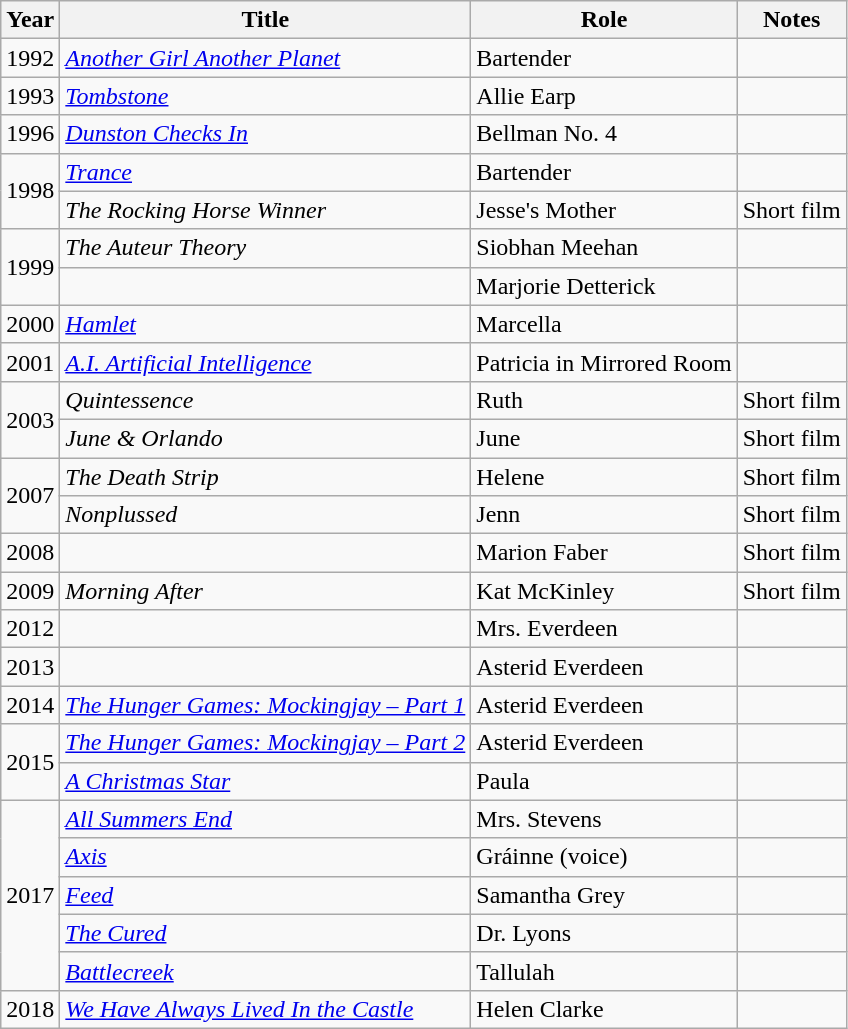<table class="wikitable sortable plainrowheaders">
<tr>
<th>Year</th>
<th>Title</th>
<th>Role</th>
<th class="unsortable">Notes</th>
</tr>
<tr>
<td>1992</td>
<td><em><a href='#'>Another Girl Another Planet</a></em></td>
<td>Bartender</td>
<td></td>
</tr>
<tr>
<td>1993</td>
<td><em><a href='#'>Tombstone</a></em></td>
<td>Allie Earp</td>
<td></td>
</tr>
<tr>
<td>1996</td>
<td><em><a href='#'>Dunston Checks In</a></em></td>
<td>Bellman No. 4</td>
<td></td>
</tr>
<tr>
<td rowspan="2">1998</td>
<td><em><a href='#'>Trance</a></em></td>
<td>Bartender</td>
<td></td>
</tr>
<tr>
<td><em>The Rocking Horse Winner</em></td>
<td>Jesse's Mother</td>
<td>Short film</td>
</tr>
<tr>
<td rowspan="2">1999</td>
<td><em>The Auteur Theory</em></td>
<td>Siobhan Meehan</td>
<td></td>
</tr>
<tr>
<td><em></em></td>
<td>Marjorie Detterick</td>
<td></td>
</tr>
<tr>
<td>2000</td>
<td><em><a href='#'>Hamlet</a></em></td>
<td>Marcella</td>
<td></td>
</tr>
<tr>
<td>2001</td>
<td><em><a href='#'>A.I. Artificial Intelligence</a></em></td>
<td>Patricia in Mirrored Room</td>
<td></td>
</tr>
<tr>
<td rowspan="2">2003</td>
<td><em>Quintessence</em></td>
<td>Ruth</td>
<td>Short film</td>
</tr>
<tr>
<td><em>June & Orlando</em></td>
<td>June</td>
<td>Short film</td>
</tr>
<tr>
<td rowspan="2">2007</td>
<td><em>The Death Strip</em></td>
<td>Helene</td>
<td>Short film</td>
</tr>
<tr>
<td><em>Nonplussed</em></td>
<td>Jenn</td>
<td>Short film</td>
</tr>
<tr>
<td>2008</td>
<td><em></em></td>
<td>Marion Faber</td>
<td>Short film</td>
</tr>
<tr>
<td>2009</td>
<td><em>Morning After</em></td>
<td>Kat McKinley</td>
<td>Short film</td>
</tr>
<tr>
<td>2012</td>
<td><em></em></td>
<td>Mrs. Everdeen</td>
<td></td>
</tr>
<tr>
<td>2013</td>
<td><em></em></td>
<td>Asterid Everdeen</td>
<td></td>
</tr>
<tr>
<td>2014</td>
<td><em><a href='#'>The Hunger Games: Mockingjay – Part 1</a></em></td>
<td>Asterid Everdeen</td>
<td></td>
</tr>
<tr>
<td rowspan="2">2015</td>
<td><em><a href='#'>The Hunger Games: Mockingjay – Part 2</a></em></td>
<td>Asterid Everdeen</td>
<td></td>
</tr>
<tr>
<td><em><a href='#'>A Christmas Star</a></em></td>
<td>Paula</td>
<td></td>
</tr>
<tr>
<td rowspan="5">2017</td>
<td><em><a href='#'>All Summers End</a></em></td>
<td>Mrs. Stevens</td>
<td></td>
</tr>
<tr>
<td><em><a href='#'>Axis</a></em></td>
<td>Gráinne (voice)</td>
<td></td>
</tr>
<tr>
<td><em><a href='#'>Feed</a></em></td>
<td>Samantha Grey</td>
<td></td>
</tr>
<tr>
<td><em><a href='#'>The Cured</a></em></td>
<td>Dr. Lyons</td>
<td></td>
</tr>
<tr>
<td><em><a href='#'>Battlecreek</a></em></td>
<td>Tallulah</td>
<td></td>
</tr>
<tr>
<td>2018</td>
<td><em><a href='#'>We Have Always Lived In the Castle</a></em></td>
<td>Helen Clarke</td>
<td></td>
</tr>
</table>
